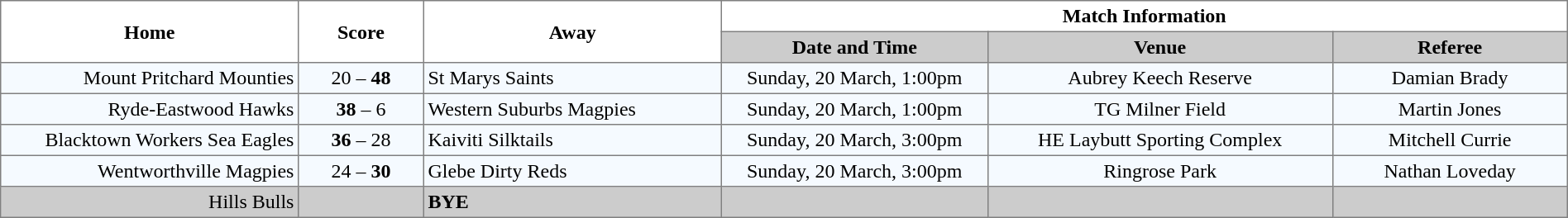<table border="1" cellpadding="3" cellspacing="0" width="100%" style="border-collapse:collapse;  text-align:center;">
<tr>
<th rowspan="2" width="19%">Home</th>
<th rowspan="2" width="8%">Score</th>
<th rowspan="2" width="19%">Away</th>
<th colspan="3">Match Information</th>
</tr>
<tr style="background:#CCCCCC">
<th width="17%">Date and Time</th>
<th width="22%">Venue</th>
<th width="50%">Referee</th>
</tr>
<tr style="text-align:center; background:#f5faff;">
<td align="right">Mount Pritchard Mounties </td>
<td>20 – <strong>48</strong></td>
<td align="left"> St Marys Saints</td>
<td>Sunday, 20 March, 1:00pm</td>
<td>Aubrey Keech Reserve</td>
<td>Damian Brady</td>
</tr>
<tr style="text-align:center; background:#f5faff;">
<td align="right">Ryde-Eastwood Hawks </td>
<td><strong>38</strong> – 6</td>
<td align="left"> Western Suburbs Magpies</td>
<td>Sunday, 20 March, 1:00pm</td>
<td>TG Milner Field</td>
<td>Martin Jones</td>
</tr>
<tr style="text-align:center; background:#f5faff;">
<td align="right">Blacktown Workers Sea Eagles </td>
<td><strong>36</strong> – 28</td>
<td align="left"> Kaiviti Silktails</td>
<td>Sunday, 20 March, 3:00pm</td>
<td>HE Laybutt Sporting Complex</td>
<td>Mitchell Currie</td>
</tr>
<tr style="text-align:center; background:#f5faff;">
<td align="right">Wentworthville Magpies </td>
<td>24 – <strong>30</strong></td>
<td align="left"> Glebe Dirty Reds</td>
<td>Sunday, 20 March, 3:00pm</td>
<td>Ringrose Park</td>
<td>Nathan Loveday</td>
</tr>
<tr style="text-align:center; background:#CCCCCC;">
<td align="right">Hills Bulls </td>
<td></td>
<td align="left"><strong>BYE</strong></td>
<td></td>
<td></td>
<td></td>
</tr>
</table>
